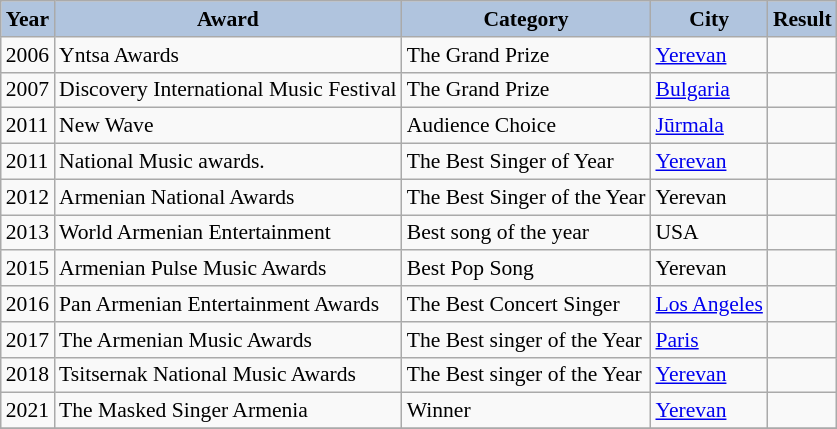<table class="wikitable" style="font-size:90%;">
<tr>
<th style="background:#B0C4DE;"><strong>Year</strong></th>
<th style="background:#B0C4DE;"><strong>Award</strong></th>
<th style="background:#B0C4DE;"><strong>Category</strong></th>
<th style="background:#B0C4DE;"><strong>City</strong></th>
<th style="background:#B0C4DE;"><strong>Result</strong></th>
</tr>
<tr>
<td>2006</td>
<td>Yntsa Awards</td>
<td>The Grand Prize</td>
<td><a href='#'>Yerevan</a></td>
<td></td>
</tr>
<tr>
<td>2007</td>
<td>Discovery International Music Festival</td>
<td>The Grand Prize</td>
<td><a href='#'>Bulgaria</a></td>
<td></td>
</tr>
<tr>
<td>2011</td>
<td>New Wave</td>
<td>Audience Choice</td>
<td><a href='#'>Jūrmala</a></td>
<td></td>
</tr>
<tr>
<td>2011</td>
<td>National Music awards.</td>
<td>The Best Singer of Year</td>
<td><a href='#'>Yerevan</a></td>
<td></td>
</tr>
<tr>
<td>2012</td>
<td>Armenian National Awards</td>
<td>The Best Singer of the Year</td>
<td>Yerevan</td>
<td></td>
</tr>
<tr>
<td>2013</td>
<td>World Armenian Entertainment</td>
<td>Best song of the year</td>
<td>USA</td>
<td></td>
</tr>
<tr>
<td>2015</td>
<td>Armenian Pulse Music Awards</td>
<td>Best Pop Song</td>
<td>Yerevan</td>
<td></td>
</tr>
<tr>
<td>2016</td>
<td>Pan Armenian Entertainment Awards</td>
<td>The Best Concert Singer</td>
<td><a href='#'>Los Angeles</a></td>
<td></td>
</tr>
<tr>
<td>2017</td>
<td>The Armenian Music Awards</td>
<td>The Best singer of the Year</td>
<td><a href='#'>Paris</a></td>
<td></td>
</tr>
<tr>
<td>2018</td>
<td>Tsitsernak National Music Awards</td>
<td>The Best singer of the Year</td>
<td><a href='#'>Yerevan</a></td>
<td></td>
</tr>
<tr>
<td>2021</td>
<td>The Masked Singer Armenia</td>
<td>Winner</td>
<td><a href='#'>Yerevan</a></td>
<td></td>
</tr>
<tr>
</tr>
</table>
